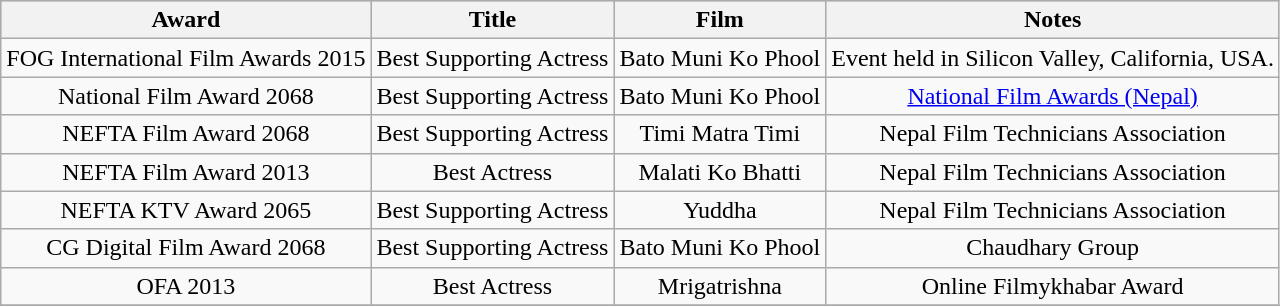<table class="wikitable">
<tr style="background:#ccc; text-align:center;">
<th style="background: #apple;">Award</th>
<th style="background: #apple;">Title</th>
<th style="background: #apple;">Film</th>
<th style="background: #apple;">Notes</th>
</tr>
<tr style="text-align:center;">
<td>FOG International Film Awards 2015</td>
<td>Best Supporting Actress</td>
<td>Bato Muni Ko Phool</td>
<td>Event held in Silicon Valley, California, USA.</td>
</tr>
<tr style="text-align:center;">
<td>National Film Award 2068</td>
<td>Best Supporting Actress</td>
<td>Bato Muni Ko Phool</td>
<td><a href='#'>National Film Awards (Nepal)</a></td>
</tr>
<tr style="text-align:center;">
<td>NEFTA Film Award 2068</td>
<td>Best Supporting Actress</td>
<td>Timi Matra Timi</td>
<td>Nepal Film Technicians Association</td>
</tr>
<tr style="text-align:center;">
<td>NEFTA Film Award 2013</td>
<td>Best Actress</td>
<td>Malati Ko Bhatti</td>
<td>Nepal Film Technicians Association</td>
</tr>
<tr style="text-align:center;">
<td>NEFTA KTV Award 2065</td>
<td>Best Supporting Actress</td>
<td>Yuddha</td>
<td>Nepal Film Technicians Association</td>
</tr>
<tr style="text-align:center;">
<td>CG Digital Film Award 2068</td>
<td>Best Supporting Actress</td>
<td>Bato Muni Ko Phool</td>
<td>Chaudhary Group</td>
</tr>
<tr style="text-align:center;">
<td>OFA 2013</td>
<td>Best Actress</td>
<td>Mrigatrishna</td>
<td>Online Filmykhabar Award</td>
</tr>
<tr style="text-align:center;">
</tr>
</table>
